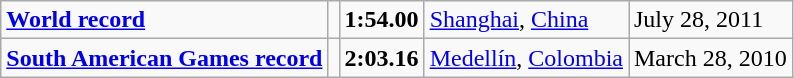<table class="wikitable">
<tr>
<td><strong><a href='#'>World record</a></strong></td>
<td></td>
<td><strong>1:54.00</strong></td>
<td><a href='#'>Shanghai</a>, <a href='#'>China</a></td>
<td>July 28, 2011</td>
</tr>
<tr>
<td><strong><a href='#'>South American Games record</a></strong></td>
<td></td>
<td><strong>2:03.16</strong></td>
<td><a href='#'>Medellín</a>, <a href='#'>Colombia</a></td>
<td>March 28, 2010</td>
</tr>
</table>
